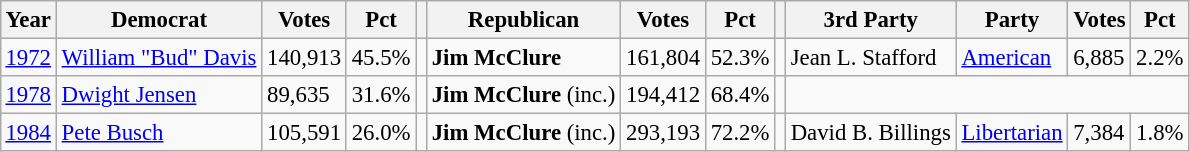<table class="wikitable" style="margin:0.5em ; font-size:95%">
<tr>
<th>Year</th>
<th>Democrat</th>
<th>Votes</th>
<th>Pct</th>
<th></th>
<th>Republican</th>
<th>Votes</th>
<th>Pct</th>
<th></th>
<th>3rd Party</th>
<th>Party</th>
<th>Votes</th>
<th>Pct</th>
</tr>
<tr>
<td><a href='#'>1972</a></td>
<td><a href='#'>William "Bud" Davis</a></td>
<td>140,913</td>
<td>45.5%</td>
<td></td>
<td><strong>Jim McClure</strong></td>
<td>161,804</td>
<td>52.3%</td>
<td></td>
<td>Jean L. Stafford</td>
<td><a href='#'>American</a></td>
<td>6,885</td>
<td>2.2%</td>
</tr>
<tr>
<td align=center><a href='#'>1978</a></td>
<td><a href='#'>Dwight Jensen</a></td>
<td>89,635</td>
<td>31.6%</td>
<td></td>
<td><strong>Jim McClure</strong> (inc.)</td>
<td>194,412</td>
<td>68.4%</td>
<td></td>
<td colspan=4></td>
</tr>
<tr>
<td align=center><a href='#'>1984</a></td>
<td><a href='#'>Pete Busch</a></td>
<td>105,591</td>
<td>26.0%</td>
<td></td>
<td><strong>Jim McClure</strong> (inc.)</td>
<td>293,193</td>
<td>72.2%</td>
<td></td>
<td>David B. Billings</td>
<td><a href='#'>Libertarian</a></td>
<td>7,384</td>
<td>1.8%</td>
</tr>
</table>
